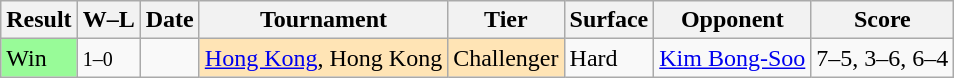<table class="sortable wikitable">
<tr>
<th>Result</th>
<th class="unsortable">W–L</th>
<th>Date</th>
<th>Tournament</th>
<th>Tier</th>
<th>Surface</th>
<th>Opponent</th>
<th class="unsortable">Score</th>
</tr>
<tr>
<td bgcolor=98FB98>Win</td>
<td><small>1–0</small></td>
<td></td>
<td style="background:moccasin;"><a href='#'>Hong Kong</a>, Hong Kong</td>
<td style="background:moccasin;">Challenger</td>
<td>Hard</td>
<td> <a href='#'>Kim Bong-Soo</a></td>
<td>7–5, 3–6, 6–4</td>
</tr>
</table>
